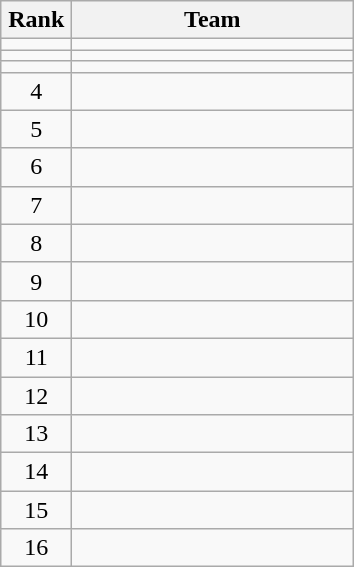<table class="wikitable" style="text-align: center;">
<tr>
<th width=40>Rank</th>
<th width=180>Team</th>
</tr>
<tr>
<td></td>
<td style="text-align:left;"></td>
</tr>
<tr>
<td></td>
<td style="text-align:left;"></td>
</tr>
<tr>
<td></td>
<td style="text-align:left;"></td>
</tr>
<tr>
<td>4</td>
<td style="text-align:left;"></td>
</tr>
<tr>
<td>5</td>
<td style="text-align:left;"></td>
</tr>
<tr>
<td>6</td>
<td style="text-align:left;"></td>
</tr>
<tr>
<td>7</td>
<td style="text-align:left;"></td>
</tr>
<tr>
<td>8</td>
<td style="text-align:left;"></td>
</tr>
<tr>
<td>9</td>
<td style="text-align:left;"></td>
</tr>
<tr>
<td>10</td>
<td style="text-align:left;"></td>
</tr>
<tr>
<td>11</td>
<td style="text-align:left;"></td>
</tr>
<tr>
<td>12</td>
<td style="text-align:left;"></td>
</tr>
<tr>
<td>13</td>
<td style="text-align:left;"></td>
</tr>
<tr>
<td>14</td>
<td style="text-align:left;"></td>
</tr>
<tr>
<td>15</td>
<td style="text-align:left;"></td>
</tr>
<tr>
<td>16</td>
<td style="text-align:left;"></td>
</tr>
</table>
